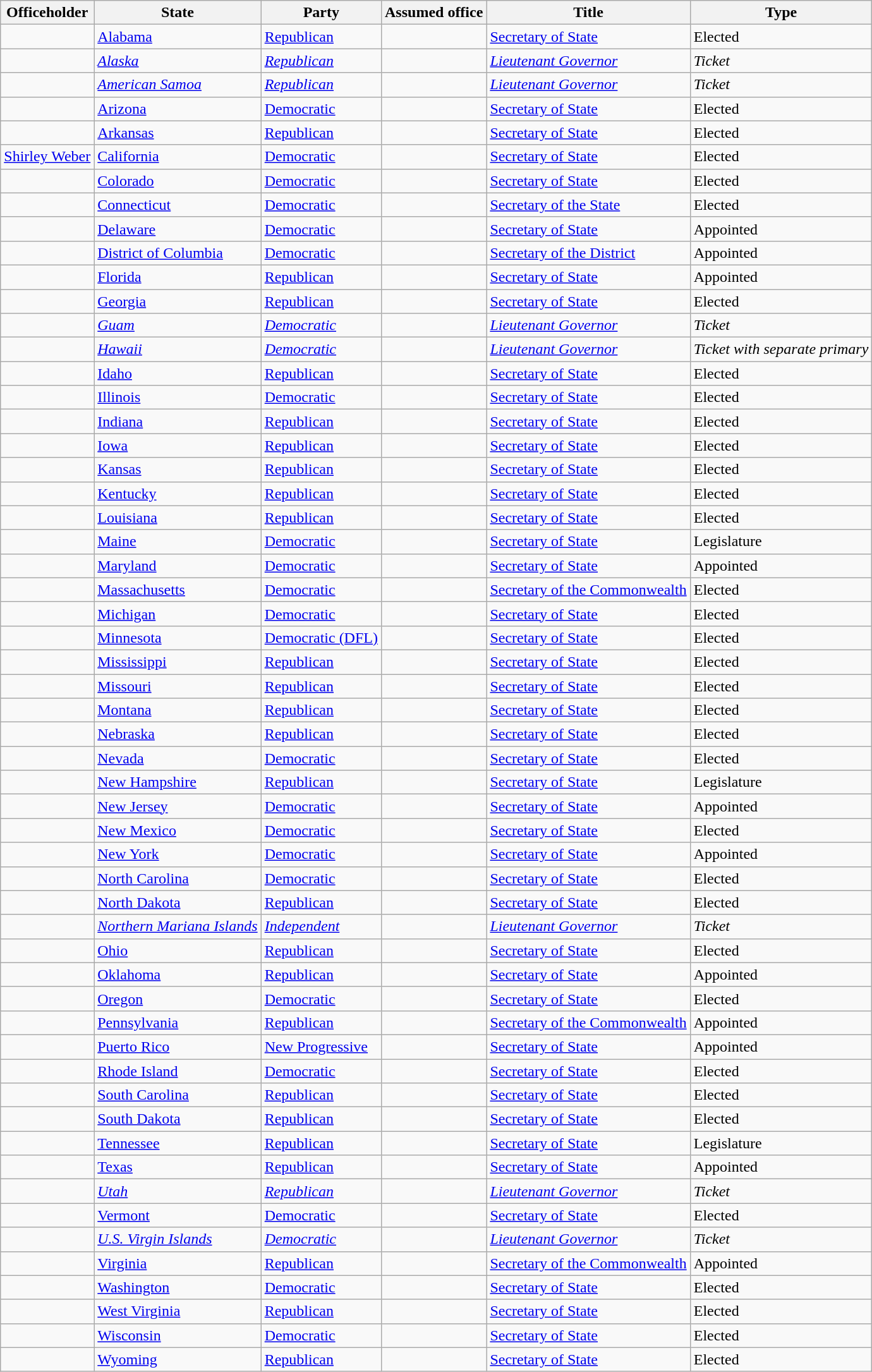<table class="wikitable sortable">
<tr>
<th>Officeholder</th>
<th>State</th>
<th>Party</th>
<th>Assumed office</th>
<th>Title</th>
<th>Type</th>
</tr>
<tr>
<td></td>
<td><a href='#'>Alabama</a></td>
<td><a href='#'>Republican</a></td>
<td></td>
<td><a href='#'>Secretary of State</a></td>
<td>Elected</td>
</tr>
<tr>
<td><em></em></td>
<td><em><a href='#'>Alaska</a></em></td>
<td><em><a href='#'>Republican</a></em></td>
<td><em></em></td>
<td><em><a href='#'>Lieutenant Governor</a></em></td>
<td><em>Ticket</em></td>
</tr>
<tr>
<td><em></em></td>
<td><em><a href='#'>American Samoa</a></em></td>
<td><em><a href='#'>Republican</a></em></td>
<td><em></em></td>
<td><em><a href='#'>Lieutenant Governor</a></em></td>
<td><em>Ticket</em></td>
</tr>
<tr>
<td></td>
<td><a href='#'>Arizona</a></td>
<td><a href='#'>Democratic</a></td>
<td></td>
<td><a href='#'>Secretary of State</a></td>
<td>Elected</td>
</tr>
<tr>
<td></td>
<td><a href='#'>Arkansas</a></td>
<td><a href='#'>Republican</a></td>
<td></td>
<td><a href='#'>Secretary of State</a></td>
<td>Elected</td>
</tr>
<tr>
<td><a href='#'>Shirley Weber</a></td>
<td><a href='#'>California</a></td>
<td><a href='#'>Democratic</a></td>
<td></td>
<td><a href='#'>Secretary of State</a></td>
<td>Elected</td>
</tr>
<tr>
<td></td>
<td><a href='#'>Colorado</a></td>
<td><a href='#'>Democratic</a></td>
<td></td>
<td><a href='#'>Secretary of State</a></td>
<td>Elected</td>
</tr>
<tr>
<td></td>
<td><a href='#'>Connecticut</a></td>
<td><a href='#'>Democratic</a></td>
<td></td>
<td><a href='#'>Secretary of the State</a></td>
<td>Elected</td>
</tr>
<tr>
<td></td>
<td><a href='#'>Delaware</a></td>
<td><a href='#'>Democratic</a></td>
<td></td>
<td><a href='#'>Secretary of State</a></td>
<td>Appointed</td>
</tr>
<tr>
<td></td>
<td><a href='#'>District of Columbia</a></td>
<td><a href='#'>Democratic</a></td>
<td></td>
<td><a href='#'>Secretary of the District</a></td>
<td>Appointed</td>
</tr>
<tr>
<td></td>
<td><a href='#'>Florida</a></td>
<td><a href='#'>Republican</a></td>
<td></td>
<td><a href='#'>Secretary of State</a></td>
<td>Appointed</td>
</tr>
<tr>
<td></td>
<td><a href='#'>Georgia</a></td>
<td><a href='#'>Republican</a></td>
<td></td>
<td><a href='#'>Secretary of State</a></td>
<td>Elected</td>
</tr>
<tr>
<td><em></em></td>
<td><em><a href='#'>Guam</a></em></td>
<td><em><a href='#'>Democratic</a></em></td>
<td><em></em></td>
<td><em><a href='#'>Lieutenant Governor</a></em></td>
<td><em>Ticket</em></td>
</tr>
<tr>
<td><em></em></td>
<td><em><a href='#'>Hawaii</a></em></td>
<td><em><a href='#'>Democratic</a></em></td>
<td><em></em></td>
<td><em><a href='#'>Lieutenant Governor</a></em></td>
<td><em>Ticket with separate primary</em></td>
</tr>
<tr>
<td></td>
<td><a href='#'>Idaho</a></td>
<td><a href='#'>Republican</a></td>
<td></td>
<td><a href='#'>Secretary of State</a></td>
<td>Elected</td>
</tr>
<tr>
<td></td>
<td><a href='#'>Illinois</a></td>
<td><a href='#'>Democratic</a></td>
<td></td>
<td><a href='#'>Secretary of State</a></td>
<td>Elected</td>
</tr>
<tr>
<td></td>
<td><a href='#'>Indiana</a></td>
<td><a href='#'>Republican</a></td>
<td></td>
<td><a href='#'>Secretary of State</a></td>
<td>Elected</td>
</tr>
<tr>
<td></td>
<td><a href='#'>Iowa</a></td>
<td><a href='#'>Republican</a></td>
<td></td>
<td><a href='#'>Secretary of State</a></td>
<td>Elected</td>
</tr>
<tr>
<td></td>
<td><a href='#'>Kansas</a></td>
<td><a href='#'>Republican</a></td>
<td></td>
<td><a href='#'>Secretary of State</a></td>
<td>Elected</td>
</tr>
<tr>
<td></td>
<td><a href='#'>Kentucky</a></td>
<td><a href='#'>Republican</a></td>
<td></td>
<td><a href='#'>Secretary of State</a></td>
<td>Elected</td>
</tr>
<tr>
<td></td>
<td><a href='#'>Louisiana</a></td>
<td><a href='#'>Republican</a></td>
<td></td>
<td><a href='#'>Secretary of State</a></td>
<td>Elected</td>
</tr>
<tr>
<td></td>
<td><a href='#'>Maine</a></td>
<td><a href='#'>Democratic</a></td>
<td></td>
<td><a href='#'>Secretary of State</a></td>
<td>Legislature</td>
</tr>
<tr>
<td></td>
<td><a href='#'>Maryland</a></td>
<td><a href='#'>Democratic</a></td>
<td></td>
<td><a href='#'>Secretary of State</a></td>
<td>Appointed</td>
</tr>
<tr>
<td></td>
<td><a href='#'>Massachusetts</a></td>
<td><a href='#'>Democratic</a></td>
<td></td>
<td><a href='#'>Secretary of the Commonwealth</a></td>
<td>Elected</td>
</tr>
<tr>
<td></td>
<td><a href='#'>Michigan</a></td>
<td><a href='#'>Democratic</a></td>
<td></td>
<td><a href='#'>Secretary of State</a></td>
<td>Elected</td>
</tr>
<tr>
<td></td>
<td><a href='#'>Minnesota</a></td>
<td><a href='#'>Democratic (DFL)</a></td>
<td></td>
<td><a href='#'>Secretary of State</a></td>
<td>Elected</td>
</tr>
<tr>
<td></td>
<td><a href='#'>Mississippi</a></td>
<td><a href='#'>Republican</a></td>
<td></td>
<td><a href='#'>Secretary of State</a></td>
<td>Elected</td>
</tr>
<tr>
<td></td>
<td><a href='#'>Missouri</a></td>
<td><a href='#'>Republican</a></td>
<td></td>
<td><a href='#'>Secretary of State</a></td>
<td>Elected</td>
</tr>
<tr>
<td></td>
<td><a href='#'>Montana</a></td>
<td><a href='#'>Republican</a></td>
<td></td>
<td><a href='#'>Secretary of State</a></td>
<td>Elected</td>
</tr>
<tr>
<td></td>
<td><a href='#'>Nebraska</a></td>
<td><a href='#'>Republican</a></td>
<td></td>
<td><a href='#'>Secretary of State</a></td>
<td>Elected</td>
</tr>
<tr>
<td></td>
<td><a href='#'>Nevada</a></td>
<td><a href='#'>Democratic</a></td>
<td></td>
<td><a href='#'>Secretary of State</a></td>
<td>Elected</td>
</tr>
<tr>
<td></td>
<td><a href='#'>New Hampshire</a></td>
<td><a href='#'>Republican</a></td>
<td></td>
<td><a href='#'>Secretary of State</a></td>
<td>Legislature</td>
</tr>
<tr>
<td></td>
<td><a href='#'>New Jersey</a></td>
<td><a href='#'>Democratic</a></td>
<td></td>
<td><a href='#'>Secretary of State</a></td>
<td>Appointed</td>
</tr>
<tr>
<td></td>
<td><a href='#'>New Mexico</a></td>
<td><a href='#'>Democratic</a></td>
<td></td>
<td><a href='#'>Secretary of State</a></td>
<td>Elected</td>
</tr>
<tr>
<td></td>
<td><a href='#'>New York</a></td>
<td><a href='#'>Democratic</a></td>
<td></td>
<td><a href='#'>Secretary of State</a></td>
<td>Appointed</td>
</tr>
<tr>
<td></td>
<td><a href='#'>North Carolina</a></td>
<td><a href='#'>Democratic</a></td>
<td></td>
<td><a href='#'>Secretary of State</a></td>
<td>Elected</td>
</tr>
<tr>
<td></td>
<td><a href='#'>North Dakota</a></td>
<td><a href='#'>Republican</a></td>
<td></td>
<td><a href='#'>Secretary of State</a></td>
<td>Elected</td>
</tr>
<tr>
<td><em></em></td>
<td><em><a href='#'>Northern Mariana Islands</a></em></td>
<td><em><a href='#'>Independent</a></em></td>
<td><em></em></td>
<td><em><a href='#'>Lieutenant Governor</a></em></td>
<td><em>Ticket</em></td>
</tr>
<tr>
<td></td>
<td><a href='#'>Ohio</a></td>
<td><a href='#'>Republican</a></td>
<td></td>
<td><a href='#'>Secretary of State</a></td>
<td>Elected</td>
</tr>
<tr>
<td></td>
<td><a href='#'>Oklahoma</a></td>
<td><a href='#'>Republican</a></td>
<td></td>
<td><a href='#'>Secretary of State</a></td>
<td>Appointed</td>
</tr>
<tr>
<td></td>
<td><a href='#'>Oregon</a></td>
<td><a href='#'>Democratic</a></td>
<td></td>
<td><a href='#'>Secretary of State</a></td>
<td>Elected</td>
</tr>
<tr>
<td></td>
<td><a href='#'>Pennsylvania</a></td>
<td><a href='#'>Republican</a></td>
<td></td>
<td><a href='#'>Secretary of the Commonwealth</a></td>
<td>Appointed</td>
</tr>
<tr>
<td><br></td>
<td><a href='#'>Puerto Rico</a></td>
<td><a href='#'>New Progressive</a></td>
<td></td>
<td><a href='#'>Secretary of State</a></td>
<td>Appointed</td>
</tr>
<tr>
<td></td>
<td><a href='#'>Rhode Island</a></td>
<td><a href='#'>Democratic</a></td>
<td></td>
<td><a href='#'>Secretary of State</a></td>
<td>Elected</td>
</tr>
<tr>
<td></td>
<td><a href='#'>South Carolina</a></td>
<td><a href='#'>Republican</a></td>
<td></td>
<td><a href='#'>Secretary of State</a></td>
<td>Elected</td>
</tr>
<tr>
<td></td>
<td><a href='#'>South Dakota</a></td>
<td><a href='#'>Republican</a></td>
<td></td>
<td><a href='#'>Secretary of State</a></td>
<td>Elected</td>
</tr>
<tr>
<td></td>
<td><a href='#'>Tennessee</a></td>
<td><a href='#'>Republican</a></td>
<td></td>
<td><a href='#'>Secretary of State</a></td>
<td>Legislature</td>
</tr>
<tr>
<td></td>
<td><a href='#'>Texas</a></td>
<td><a href='#'>Republican</a></td>
<td></td>
<td><a href='#'>Secretary of State</a></td>
<td>Appointed</td>
</tr>
<tr>
<td><em></em></td>
<td><em><a href='#'>Utah</a></em></td>
<td><em><a href='#'>Republican</a></em></td>
<td><em></em></td>
<td><em><a href='#'>Lieutenant Governor</a></em></td>
<td><em>Ticket</em></td>
</tr>
<tr>
<td></td>
<td><a href='#'>Vermont</a></td>
<td><a href='#'>Democratic</a></td>
<td></td>
<td><a href='#'>Secretary of State</a></td>
<td>Elected</td>
</tr>
<tr>
<td><em></em></td>
<td><em><a href='#'>U.S. Virgin Islands</a></em></td>
<td><em><a href='#'>Democratic</a></em></td>
<td><em></em></td>
<td><em><a href='#'>Lieutenant Governor</a></em></td>
<td><em>Ticket</em></td>
</tr>
<tr>
<td></td>
<td><a href='#'>Virginia</a></td>
<td><a href='#'>Republican</a></td>
<td></td>
<td><a href='#'>Secretary of the Commonwealth</a></td>
<td>Appointed</td>
</tr>
<tr>
<td></td>
<td><a href='#'>Washington</a></td>
<td><a href='#'>Democratic</a></td>
<td></td>
<td><a href='#'>Secretary of State</a></td>
<td>Elected</td>
</tr>
<tr>
<td></td>
<td><a href='#'>West Virginia</a></td>
<td><a href='#'>Republican</a></td>
<td></td>
<td><a href='#'>Secretary of State</a></td>
<td>Elected</td>
</tr>
<tr>
<td></td>
<td><a href='#'>Wisconsin</a></td>
<td><a href='#'>Democratic</a></td>
<td></td>
<td><a href='#'>Secretary of State</a></td>
<td>Elected</td>
</tr>
<tr>
<td></td>
<td><a href='#'>Wyoming</a></td>
<td><a href='#'>Republican</a></td>
<td></td>
<td><a href='#'>Secretary of State</a></td>
<td>Elected</td>
</tr>
</table>
